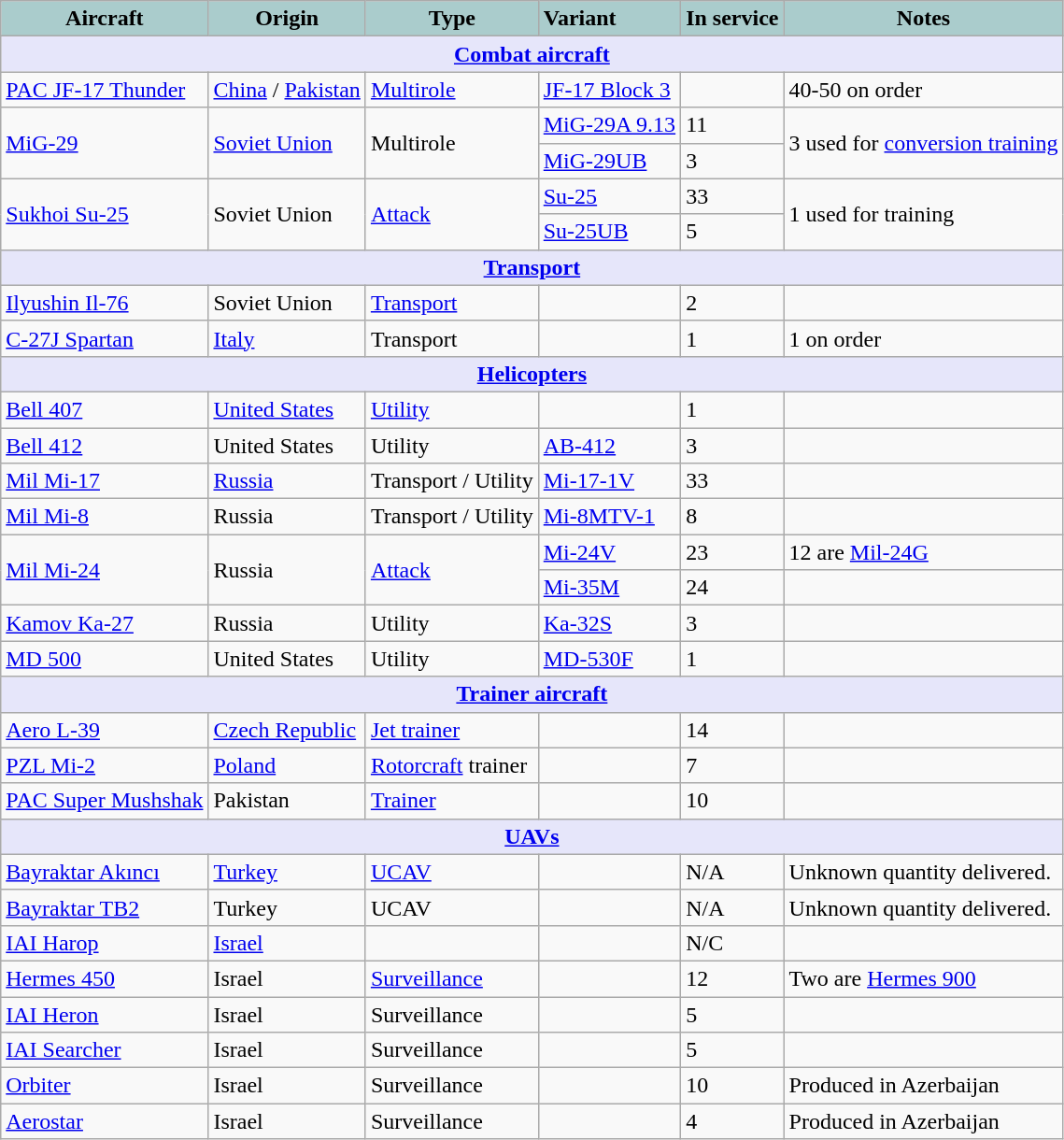<table class="wikitable">
<tr>
<th style="text-align:center; background:#acc;">Aircraft</th>
<th style="text-align: center; background:#acc;">Origin</th>
<th style="text-align:l center; background:#acc;">Type</th>
<th style="text-align:left; background:#acc;">Variant</th>
<th style="text-align:center; background:#acc;">In service</th>
<th style="text-align: center; background:#acc;">Notes</th>
</tr>
<tr>
<th style="align: center; background: lavender;" colspan="6"><a href='#'>Combat aircraft</a></th>
</tr>
<tr>
<td><a href='#'>PAC JF-17 Thunder</a></td>
<td><a href='#'>China</a> / <a href='#'>Pakistan</a></td>
<td><a href='#'>Multirole</a></td>
<td><a href='#'>JF-17 Block 3</a></td>
<td></td>
<td>40-50 on order</td>
</tr>
<tr>
<td rowspan="2"><a href='#'>MiG-29</a></td>
<td rowspan="2"><a href='#'>Soviet Union</a></td>
<td rowspan="2">Multirole</td>
<td><a href='#'>MiG-29A 9.13</a></td>
<td>11</td>
<td rowspan="2">3 used for <a href='#'>conversion training</a></td>
</tr>
<tr>
<td><a href='#'>MiG-29UB</a></td>
<td>3</td>
</tr>
<tr>
<td rowspan="2"><a href='#'>Sukhoi Su-25</a></td>
<td rowspan="2">Soviet Union</td>
<td rowspan="2"><a href='#'>Attack</a></td>
<td><a href='#'>Su-25</a></td>
<td>33</td>
<td rowspan="2">1 used for training</td>
</tr>
<tr>
<td><a href='#'>Su-25UB</a></td>
<td>5</td>
</tr>
<tr>
<th style="align: center; background: lavender;" colspan="6"><a href='#'>Transport</a></th>
</tr>
<tr>
<td><a href='#'>Ilyushin Il-76</a></td>
<td>Soviet Union</td>
<td><a href='#'>Transport</a></td>
<td></td>
<td>2</td>
<td></td>
</tr>
<tr>
<td><a href='#'>C-27J Spartan</a></td>
<td><a href='#'>Italy</a></td>
<td>Transport</td>
<td></td>
<td>1</td>
<td>1 on order</td>
</tr>
<tr>
<th style="align: center; background: lavender;" colspan="6"><a href='#'>Helicopters</a></th>
</tr>
<tr>
<td><a href='#'>Bell 407</a></td>
<td><a href='#'>United States</a></td>
<td><a href='#'>Utility</a></td>
<td></td>
<td>1</td>
<td></td>
</tr>
<tr>
<td><a href='#'>Bell 412</a></td>
<td>United States</td>
<td>Utility</td>
<td><a href='#'>AB-412</a></td>
<td>3</td>
<td></td>
</tr>
<tr>
<td><a href='#'>Mil Mi-17</a></td>
<td><a href='#'>Russia</a></td>
<td>Transport / Utility</td>
<td><a href='#'>Mi-17-1V</a></td>
<td>33</td>
<td></td>
</tr>
<tr>
<td><a href='#'>Mil Mi-8</a></td>
<td>Russia</td>
<td>Transport / Utility</td>
<td><a href='#'>Mi-8MTV-1</a></td>
<td>8</td>
<td></td>
</tr>
<tr>
<td rowspan="2"><a href='#'>Mil Mi-24</a></td>
<td rowspan="2">Russia</td>
<td rowspan="2"><a href='#'>Attack</a></td>
<td><a href='#'>Mi-24V</a></td>
<td>23</td>
<td>12 are <a href='#'>Mil-24G</a></td>
</tr>
<tr>
<td><a href='#'>Mi-35M</a></td>
<td>24</td>
<td></td>
</tr>
<tr>
<td><a href='#'>Kamov Ka-27</a></td>
<td>Russia</td>
<td>Utility</td>
<td><a href='#'>Ka-32S</a></td>
<td>3</td>
<td></td>
</tr>
<tr>
<td><a href='#'>MD 500</a></td>
<td>United States</td>
<td>Utility</td>
<td><a href='#'>MD-530F</a></td>
<td>1</td>
<td></td>
</tr>
<tr>
<th style="align: center; background: lavender;" colspan="6"><a href='#'>Trainer aircraft</a></th>
</tr>
<tr>
<td><a href='#'>Aero L-39</a></td>
<td><a href='#'>Czech Republic</a></td>
<td><a href='#'>Jet trainer</a></td>
<td></td>
<td>14</td>
<td></td>
</tr>
<tr>
<td><a href='#'>PZL Mi-2</a></td>
<td><a href='#'>Poland</a></td>
<td><a href='#'>Rotorcraft</a> trainer</td>
<td></td>
<td>7</td>
<td></td>
</tr>
<tr>
<td><a href='#'>PAC Super Mushshak</a></td>
<td>Pakistan</td>
<td><a href='#'>Trainer</a></td>
<td></td>
<td>10</td>
<td></td>
</tr>
<tr>
<th style="align: center; background: lavender;" colspan="6"><a href='#'>UAVs</a></th>
</tr>
<tr>
<td><a href='#'>Bayraktar Akıncı</a></td>
<td><a href='#'>Turkey</a></td>
<td><a href='#'>UCAV</a></td>
<td></td>
<td>N/A</td>
<td>Unknown quantity delivered.</td>
</tr>
<tr>
<td><a href='#'>Bayraktar TB2</a></td>
<td>Turkey</td>
<td>UCAV</td>
<td></td>
<td>N/A</td>
<td>Unknown quantity delivered.</td>
</tr>
<tr>
<td><a href='#'>IAI Harop</a></td>
<td><a href='#'>Israel</a></td>
<td></td>
<td></td>
<td>N/C</td>
<td></td>
</tr>
<tr>
<td><a href='#'>Hermes 450</a></td>
<td>Israel</td>
<td><a href='#'>Surveillance</a></td>
<td></td>
<td>12</td>
<td>Two are <a href='#'> Hermes 900</a></td>
</tr>
<tr>
<td><a href='#'>IAI Heron</a></td>
<td>Israel</td>
<td>Surveillance</td>
<td></td>
<td>5</td>
<td></td>
</tr>
<tr>
<td><a href='#'>IAI Searcher</a></td>
<td>Israel</td>
<td>Surveillance</td>
<td></td>
<td>5</td>
<td></td>
</tr>
<tr>
<td><a href='#'>Orbiter</a></td>
<td>Israel</td>
<td>Surveillance</td>
<td></td>
<td>10</td>
<td>Produced in Azerbaijan</td>
</tr>
<tr>
<td><a href='#'>Aerostar</a></td>
<td>Israel</td>
<td>Surveillance</td>
<td></td>
<td>4</td>
<td>Produced in Azerbaijan</td>
</tr>
</table>
